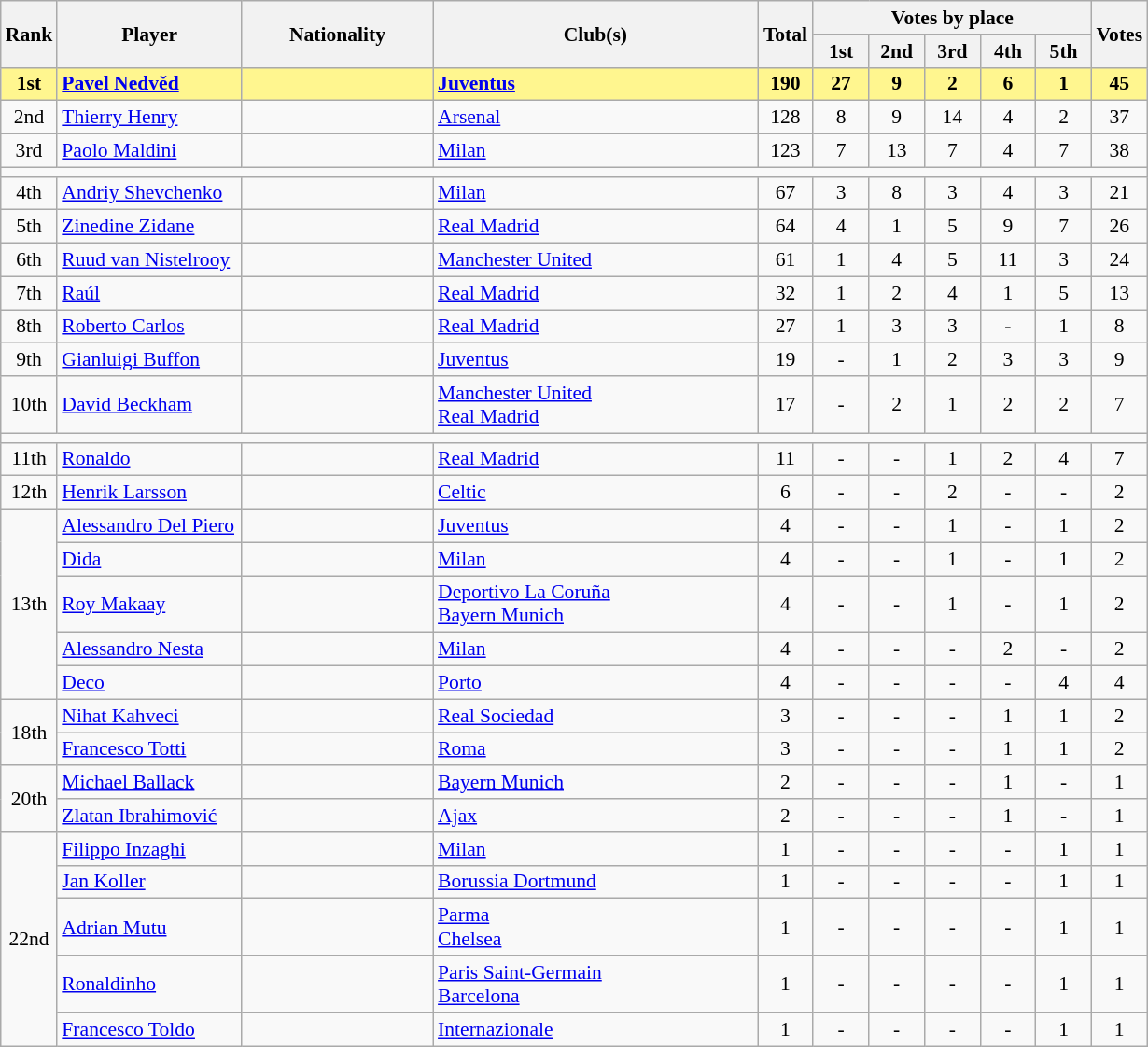<table class="wikitable" style="font-size: 90%; text-align: center;">
<tr>
<th rowspan="2" style="width:33px;">Rank</th>
<th rowspan="2" style="width:125px;">Player</th>
<th rowspan="2" style="width:130px;">Nationality</th>
<th rowspan="2" style="width:225px;">Club(s)</th>
<th rowspan="2" style="width:33px;">Total</th>
<th colspan="5">Votes by place</th>
<th rowspan="2" style="width:33px;">Votes</th>
</tr>
<tr>
<th style="width:33px;">1st</th>
<th style="width:33px;">2nd</th>
<th style="width:33px;">3rd</th>
<th style="width:33px;">4th</th>
<th style="width:33px;">5th</th>
</tr>
<tr style="background-color: #FFF68F; font-weight: bold;">
<td>1st</td>
<td align="left"><a href='#'>Pavel Nedvěd</a></td>
<td align="left"></td>
<td align="left"> <a href='#'>Juventus</a></td>
<td>190</td>
<td>27</td>
<td>9</td>
<td>2</td>
<td>6</td>
<td>1</td>
<td>45</td>
</tr>
<tr>
<td>2nd</td>
<td align="left"><a href='#'>Thierry Henry</a></td>
<td align="left"></td>
<td align="left"> <a href='#'>Arsenal</a></td>
<td>128</td>
<td>8</td>
<td>9</td>
<td>14</td>
<td>4</td>
<td>2</td>
<td>37</td>
</tr>
<tr>
<td>3rd</td>
<td align="left"><a href='#'>Paolo Maldini</a></td>
<td align="left"></td>
<td align="left"> <a href='#'>Milan</a></td>
<td>123</td>
<td>7</td>
<td>13</td>
<td>7</td>
<td>4</td>
<td>7</td>
<td>38</td>
</tr>
<tr>
<td colspan="11"></td>
</tr>
<tr>
<td>4th</td>
<td align="left"><a href='#'>Andriy Shevchenko</a></td>
<td align="left"></td>
<td align="left"> <a href='#'>Milan</a></td>
<td>67</td>
<td>3</td>
<td>8</td>
<td>3</td>
<td>4</td>
<td>3</td>
<td>21</td>
</tr>
<tr>
<td>5th</td>
<td align="left"><a href='#'>Zinedine Zidane</a></td>
<td align="left"></td>
<td align="left"> <a href='#'>Real Madrid</a></td>
<td>64</td>
<td>4</td>
<td>1</td>
<td>5</td>
<td>9</td>
<td>7</td>
<td>26</td>
</tr>
<tr>
<td>6th</td>
<td align="left"><a href='#'>Ruud van Nistelrooy</a></td>
<td align="left"></td>
<td align="left"> <a href='#'>Manchester United</a></td>
<td>61</td>
<td>1</td>
<td>4</td>
<td>5</td>
<td>11</td>
<td>3</td>
<td>24</td>
</tr>
<tr>
<td>7th</td>
<td align="left"><a href='#'>Raúl</a></td>
<td align="left"></td>
<td align="left"> <a href='#'>Real Madrid</a></td>
<td>32</td>
<td>1</td>
<td>2</td>
<td>4</td>
<td>1</td>
<td>5</td>
<td>13</td>
</tr>
<tr>
<td>8th</td>
<td align="left"><a href='#'>Roberto Carlos</a></td>
<td align="left"></td>
<td align="left"> <a href='#'>Real Madrid</a></td>
<td>27</td>
<td>1</td>
<td>3</td>
<td>3</td>
<td>-</td>
<td>1</td>
<td>8</td>
</tr>
<tr>
<td>9th</td>
<td align="left"><a href='#'>Gianluigi Buffon</a></td>
<td align="left"></td>
<td align="left"> <a href='#'>Juventus</a></td>
<td>19</td>
<td>-</td>
<td>1</td>
<td>2</td>
<td>3</td>
<td>3</td>
<td>9</td>
</tr>
<tr>
<td>10th</td>
<td align="left"><a href='#'>David Beckham</a></td>
<td align="left"></td>
<td align="left"> <a href='#'>Manchester United</a><br> <a href='#'>Real Madrid</a></td>
<td>17</td>
<td>-</td>
<td>2</td>
<td>1</td>
<td>2</td>
<td>2</td>
<td>7</td>
</tr>
<tr>
<td colspan="11"></td>
</tr>
<tr>
<td>11th</td>
<td align="left"><a href='#'>Ronaldo</a></td>
<td align="left"></td>
<td align="left"> <a href='#'>Real Madrid</a></td>
<td>11</td>
<td>-</td>
<td>-</td>
<td>1</td>
<td>2</td>
<td>4</td>
<td>7</td>
</tr>
<tr>
<td>12th</td>
<td align="left"><a href='#'>Henrik Larsson</a></td>
<td align="left"></td>
<td align="left"> <a href='#'>Celtic</a></td>
<td>6</td>
<td>-</td>
<td>-</td>
<td>2</td>
<td>-</td>
<td>-</td>
<td>2</td>
</tr>
<tr>
<td rowspan="5">13th</td>
<td align="left"><a href='#'>Alessandro Del Piero</a></td>
<td align="left"></td>
<td align="left"> <a href='#'>Juventus</a></td>
<td>4</td>
<td>-</td>
<td>-</td>
<td>1</td>
<td>-</td>
<td>1</td>
<td>2</td>
</tr>
<tr>
<td align="left"><a href='#'>Dida</a></td>
<td align="left"></td>
<td align="left"> <a href='#'>Milan</a></td>
<td>4</td>
<td>-</td>
<td>-</td>
<td>1</td>
<td>-</td>
<td>1</td>
<td>2</td>
</tr>
<tr>
<td align="left"><a href='#'>Roy Makaay</a></td>
<td align="left"></td>
<td align="left"> <a href='#'>Deportivo La Coruña</a><br> <a href='#'>Bayern Munich</a></td>
<td>4</td>
<td>-</td>
<td>-</td>
<td>1</td>
<td>-</td>
<td>1</td>
<td>2</td>
</tr>
<tr>
<td align="left"><a href='#'>Alessandro Nesta</a></td>
<td align="left"></td>
<td align="left"> <a href='#'>Milan</a></td>
<td>4</td>
<td>-</td>
<td>-</td>
<td>-</td>
<td>2</td>
<td>-</td>
<td>2</td>
</tr>
<tr>
<td align="left"><a href='#'>Deco</a></td>
<td align="left"></td>
<td align="left"> <a href='#'>Porto</a></td>
<td>4</td>
<td>-</td>
<td>-</td>
<td>-</td>
<td>-</td>
<td>4</td>
<td>4</td>
</tr>
<tr>
<td rowspan="2">18th</td>
<td align="left"><a href='#'>Nihat Kahveci</a></td>
<td align="left"></td>
<td align="left"> <a href='#'>Real Sociedad</a></td>
<td>3</td>
<td>-</td>
<td>-</td>
<td>-</td>
<td>1</td>
<td>1</td>
<td>2</td>
</tr>
<tr>
<td align="left"><a href='#'>Francesco Totti</a></td>
<td align="left"></td>
<td align="left"> <a href='#'>Roma</a></td>
<td>3</td>
<td>-</td>
<td>-</td>
<td>-</td>
<td>1</td>
<td>1</td>
<td>2</td>
</tr>
<tr>
<td rowspan="2">20th</td>
<td align="left"><a href='#'>Michael Ballack</a></td>
<td align="left"></td>
<td align="left"> <a href='#'>Bayern Munich</a></td>
<td>2</td>
<td>-</td>
<td>-</td>
<td>-</td>
<td>1</td>
<td>-</td>
<td>1</td>
</tr>
<tr>
<td align="left"><a href='#'>Zlatan Ibrahimović</a></td>
<td align="left"></td>
<td align="left"> <a href='#'>Ajax</a></td>
<td>2</td>
<td>-</td>
<td>-</td>
<td>-</td>
<td>1</td>
<td>-</td>
<td>1</td>
</tr>
<tr>
<td rowspan="5">22nd</td>
<td align="left"><a href='#'>Filippo Inzaghi</a></td>
<td align="left"></td>
<td align="left"> <a href='#'>Milan</a></td>
<td>1</td>
<td>-</td>
<td>-</td>
<td>-</td>
<td>-</td>
<td>1</td>
<td>1</td>
</tr>
<tr>
<td align="left"><a href='#'>Jan Koller</a></td>
<td align="left"></td>
<td align="left"> <a href='#'>Borussia Dortmund</a></td>
<td>1</td>
<td>-</td>
<td>-</td>
<td>-</td>
<td>-</td>
<td>1</td>
<td>1</td>
</tr>
<tr>
<td align="left"><a href='#'>Adrian Mutu</a></td>
<td align="left"></td>
<td align="left"> <a href='#'>Parma</a><br> <a href='#'>Chelsea</a></td>
<td>1</td>
<td>-</td>
<td>-</td>
<td>-</td>
<td>-</td>
<td>1</td>
<td>1</td>
</tr>
<tr>
<td align="left"><a href='#'>Ronaldinho</a></td>
<td align="left"></td>
<td align="left"> <a href='#'>Paris Saint-Germain</a><br> <a href='#'>Barcelona</a></td>
<td>1</td>
<td>-</td>
<td>-</td>
<td>-</td>
<td>-</td>
<td>1</td>
<td>1</td>
</tr>
<tr>
<td align="left"><a href='#'>Francesco Toldo</a></td>
<td align="left"></td>
<td align="left"> <a href='#'>Internazionale</a></td>
<td>1</td>
<td>-</td>
<td>-</td>
<td>-</td>
<td>-</td>
<td>1</td>
<td>1</td>
</tr>
</table>
